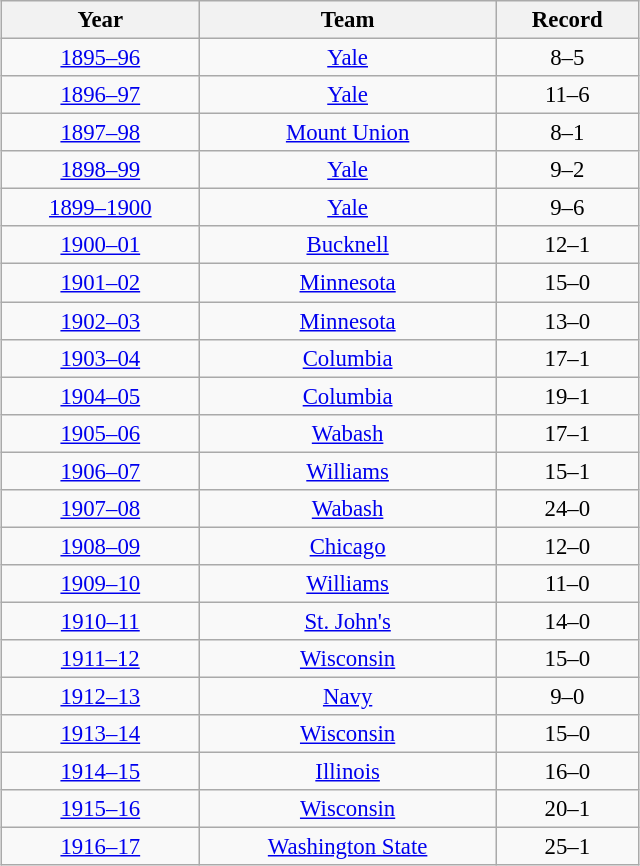<table class="wikitable" style="width: 28em; margin:0 0 1em 1em; text-align: center; font-size: 95%;">
<tr>
<th>Year</th>
<th>Team</th>
<th>Record</th>
</tr>
<tr>
<td><a href='#'>1895–96</a></td>
<td><a href='#'>Yale</a></td>
<td>8–5</td>
</tr>
<tr>
<td><a href='#'>1896–97</a></td>
<td><a href='#'>Yale</a></td>
<td>11–6</td>
</tr>
<tr>
<td><a href='#'>1897–98</a></td>
<td><a href='#'>Mount Union</a></td>
<td>8–1</td>
</tr>
<tr>
<td><a href='#'>1898–99</a></td>
<td><a href='#'>Yale</a></td>
<td>9–2</td>
</tr>
<tr>
<td><a href='#'>1899–1900</a></td>
<td><a href='#'>Yale</a></td>
<td>9–6</td>
</tr>
<tr>
<td><a href='#'>1900–01</a></td>
<td><a href='#'>Bucknell</a></td>
<td>12–1</td>
</tr>
<tr>
<td><a href='#'>1901–02</a></td>
<td><a href='#'>Minnesota</a></td>
<td>15–0</td>
</tr>
<tr>
<td><a href='#'>1902–03</a></td>
<td><a href='#'>Minnesota</a></td>
<td>13–0</td>
</tr>
<tr>
<td><a href='#'>1903–04</a></td>
<td><a href='#'>Columbia</a></td>
<td>17–1</td>
</tr>
<tr>
<td><a href='#'>1904–05</a></td>
<td><a href='#'>Columbia</a></td>
<td>19–1</td>
</tr>
<tr>
<td><a href='#'>1905–06</a></td>
<td><a href='#'>Wabash</a></td>
<td>17–1</td>
</tr>
<tr>
<td><a href='#'>1906–07</a></td>
<td><a href='#'>Williams</a></td>
<td>15–1</td>
</tr>
<tr>
<td><a href='#'>1907–08</a></td>
<td><a href='#'>Wabash</a></td>
<td>24–0</td>
</tr>
<tr>
<td><a href='#'>1908–09</a></td>
<td><a href='#'>Chicago</a></td>
<td>12–0</td>
</tr>
<tr>
<td><a href='#'>1909–10</a></td>
<td><a href='#'>Williams</a></td>
<td>11–0</td>
</tr>
<tr>
<td><a href='#'>1910–11</a></td>
<td><a href='#'>St. John's</a></td>
<td>14–0</td>
</tr>
<tr>
<td><a href='#'>1911–12</a></td>
<td><a href='#'>Wisconsin</a></td>
<td>15–0</td>
</tr>
<tr>
<td><a href='#'>1912–13</a></td>
<td><a href='#'>Navy</a></td>
<td>9–0</td>
</tr>
<tr>
<td><a href='#'>1913–14</a></td>
<td><a href='#'>Wisconsin</a></td>
<td>15–0</td>
</tr>
<tr>
<td><a href='#'>1914–15</a></td>
<td><a href='#'>Illinois</a></td>
<td>16–0</td>
</tr>
<tr>
<td><a href='#'>1915–16</a></td>
<td><a href='#'>Wisconsin</a></td>
<td>20–1</td>
</tr>
<tr>
<td><a href='#'>1916–17</a></td>
<td><a href='#'>Washington State</a></td>
<td>25–1</td>
</tr>
</table>
